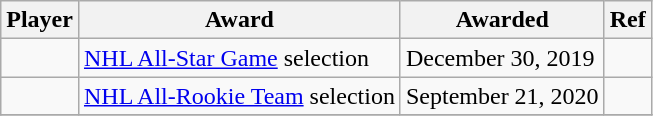<table class="wikitable" style="width:auto;">
<tr>
<th>Player</th>
<th>Award</th>
<th>Awarded</th>
<th>Ref</th>
</tr>
<tr>
<td></td>
<td><a href='#'>NHL All-Star Game</a> selection</td>
<td>December 30, 2019</td>
<td></td>
</tr>
<tr>
<td></td>
<td><a href='#'>NHL All-Rookie Team</a> selection</td>
<td>September 21, 2020</td>
<td></td>
</tr>
<tr>
</tr>
</table>
